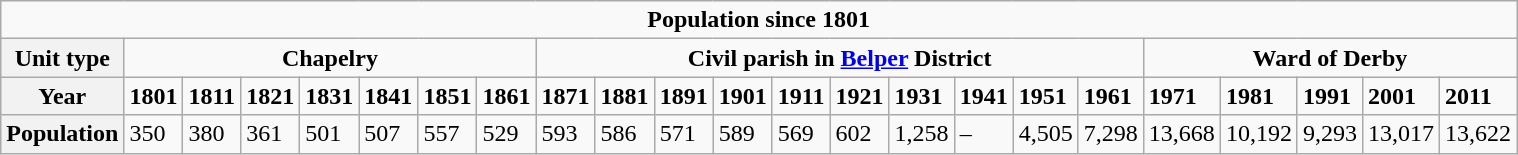<table class="wikitable" style="clear:both;">
<tr>
<td colspan="23" style="text-align:center;"><strong>Population since 1801</strong></td>
</tr>
<tr>
<th>Unit type</th>
<td colspan= 7 style="text-align:center;"><strong>Chapelry</strong></td>
<td colspan= 10 style="text-align:center;"><strong>Civil parish in <a href='#'>Belper</a> District</strong></td>
<td colspan= 5 style="text-align:center;"><strong>Ward of Derby</strong></td>
</tr>
<tr>
<th>Year</th>
<td><strong>1801</strong></td>
<td><strong>1811</strong></td>
<td><strong>1821</strong></td>
<td><strong>1831</strong></td>
<td><strong>1841</strong></td>
<td><strong>1851</strong></td>
<td><strong>1861</strong></td>
<td><strong>1871</strong></td>
<td><strong>1881</strong></td>
<td><strong>1891</strong></td>
<td><strong>1901</strong></td>
<td><strong>1911</strong></td>
<td><strong>1921</strong></td>
<td><strong>1931</strong></td>
<td><strong>1941</strong></td>
<td><strong>1951</strong></td>
<td><strong>1961</strong></td>
<td><strong>1971</strong></td>
<td><strong>1981</strong></td>
<td><strong>1991</strong></td>
<td><strong>2001</strong></td>
<td><strong>2011</strong></td>
</tr>
<tr>
<th>Population</th>
<td>350</td>
<td>380</td>
<td>361</td>
<td>501</td>
<td>507</td>
<td>557</td>
<td>529</td>
<td>593</td>
<td>586</td>
<td>571</td>
<td>589</td>
<td>569</td>
<td>602</td>
<td>1,258</td>
<td>–</td>
<td>4,505</td>
<td>7,298</td>
<td>13,668</td>
<td>10,192</td>
<td>9,293</td>
<td>13,017</td>
<td>13,622</td>
</tr>
</table>
